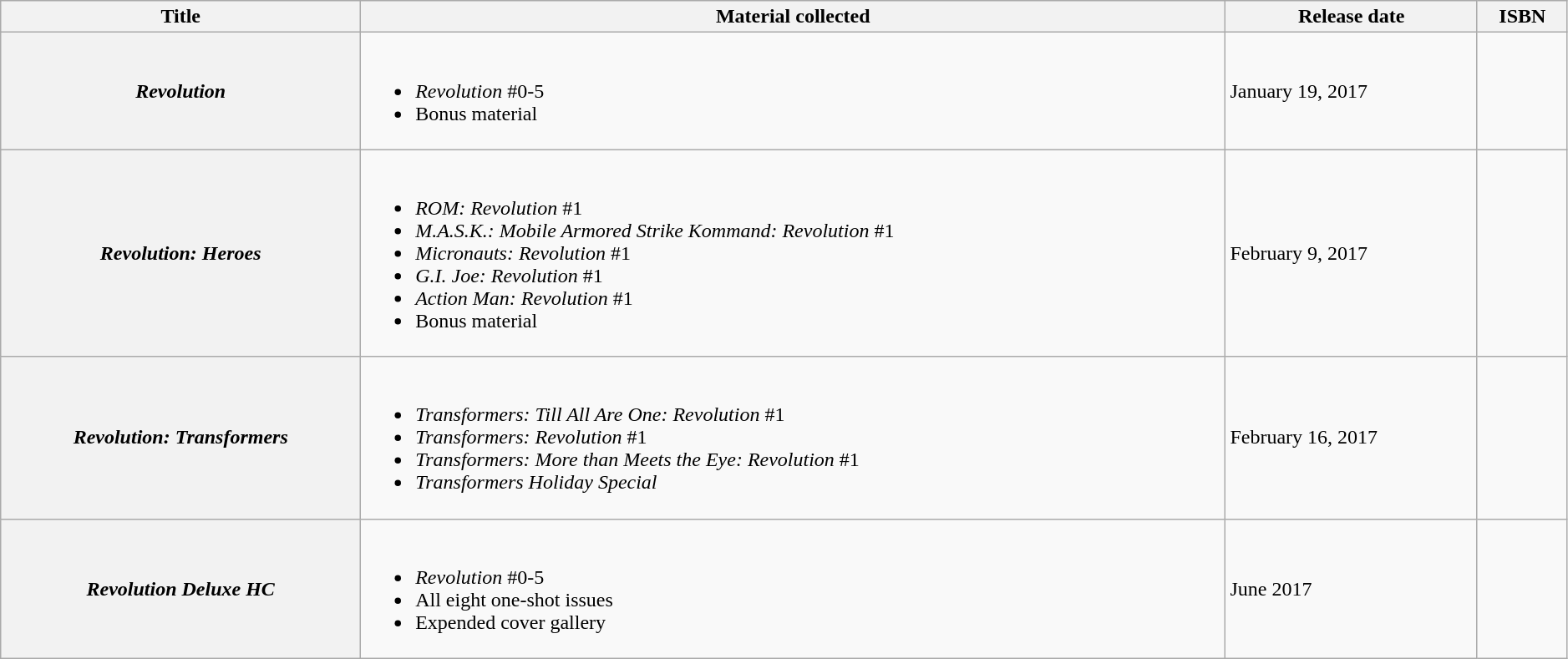<table class="wikitable" width=99%>
<tr>
<th>Title</th>
<th>Material collected</th>
<th>Release date</th>
<th>ISBN</th>
</tr>
<tr>
<th><em>Revolution</em></th>
<td><br><ul><li><em>Revolution</em> #0-5</li><li>Bonus material</li></ul></td>
<td>January 19, 2017</td>
<td> <br> </td>
</tr>
<tr>
<th><em>Revolution: Heroes</em></th>
<td><br><ul><li><em>ROM: Revolution</em> #1</li><li><em>M.A.S.K.: Mobile Armored Strike Kommand: Revolution</em> #1</li><li><em>Micronauts: Revolution</em> #1</li><li><em>G.I. Joe: Revolution</em> #1</li><li><em>Action Man: Revolution</em> #1</li><li>Bonus material</li></ul></td>
<td>February 9, 2017</td>
<td> <br> </td>
</tr>
<tr>
<th><em>Revolution: Transformers</em></th>
<td><br><ul><li><em>Transformers: Till All Are One: Revolution</em> #1</li><li><em>Transformers: Revolution</em> #1</li><li><em>Transformers: More than Meets the Eye: Revolution</em> #1</li><li><em>Transformers Holiday Special</em></li></ul></td>
<td>February 16, 2017</td>
<td> <br> </td>
</tr>
<tr>
<th><em>Revolution Deluxe HC</em></th>
<td><br><ul><li><em>Revolution</em> #0-5</li><li>All eight one-shot issues</li><li>Expended cover gallery</li></ul></td>
<td>June 2017</td>
<td></td>
</tr>
</table>
